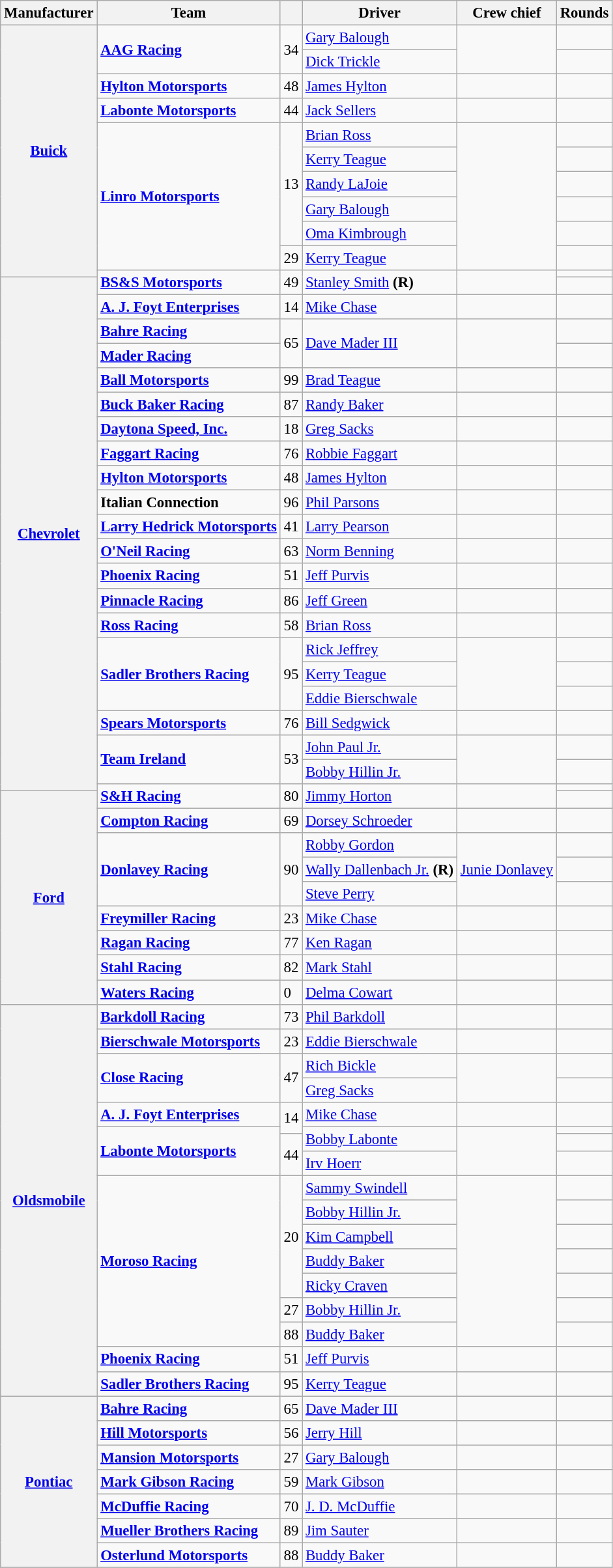<table class="wikitable" style="font-size: 95%;">
<tr>
<th>Manufacturer</th>
<th>Team</th>
<th></th>
<th>Driver</th>
<th>Crew chief</th>
<th>Rounds</th>
</tr>
<tr>
<th rowspan=11><a href='#'>Buick</a></th>
<td rowspan=2><strong><a href='#'>AAG Racing</a></strong></td>
<td rowspan=2>34</td>
<td><a href='#'>Gary Balough</a></td>
<td rowspan=2></td>
<td></td>
</tr>
<tr>
<td><a href='#'>Dick Trickle</a></td>
<td></td>
</tr>
<tr>
<td><strong><a href='#'>Hylton Motorsports</a></strong></td>
<td>48</td>
<td><a href='#'>James Hylton</a></td>
<td></td>
<td></td>
</tr>
<tr>
<td><strong><a href='#'>Labonte Motorsports</a></strong></td>
<td>44</td>
<td><a href='#'>Jack Sellers</a></td>
<td></td>
<td></td>
</tr>
<tr>
<td rowspan=6><strong><a href='#'>Linro Motorsports</a></strong></td>
<td rowspan=5>13</td>
<td><a href='#'>Brian Ross</a></td>
<td rowspan=6></td>
<td></td>
</tr>
<tr>
<td><a href='#'>Kerry Teague</a></td>
<td></td>
</tr>
<tr>
<td><a href='#'>Randy LaJoie</a></td>
<td></td>
</tr>
<tr>
<td><a href='#'>Gary Balough</a></td>
<td></td>
</tr>
<tr>
<td><a href='#'>Oma Kimbrough</a></td>
<td></td>
</tr>
<tr>
<td>29</td>
<td><a href='#'>Kerry Teague</a></td>
<td></td>
</tr>
<tr>
<td rowspan=2><strong><a href='#'>BS&S Motorsports</a></strong></td>
<td rowspan=2>49</td>
<td rowspan=2><a href='#'>Stanley Smith</a> <strong>(R)</strong></td>
<td rowspan=2></td>
<td></td>
</tr>
<tr>
<th rowspan=22><a href='#'>Chevrolet</a></th>
<td></td>
</tr>
<tr>
<td><strong><a href='#'>A. J. Foyt Enterprises</a></strong></td>
<td>14</td>
<td><a href='#'>Mike Chase</a></td>
<td></td>
<td></td>
</tr>
<tr>
<td><strong><a href='#'>Bahre Racing</a></strong></td>
<td rowspan=2>65</td>
<td rowspan=2><a href='#'>Dave Mader III</a></td>
<td rowspan=2></td>
<td></td>
</tr>
<tr>
<td><strong><a href='#'>Mader Racing</a></strong></td>
<td></td>
</tr>
<tr>
<td><strong><a href='#'>Ball Motorsports</a></strong></td>
<td>99</td>
<td><a href='#'>Brad Teague</a></td>
<td></td>
<td></td>
</tr>
<tr>
<td><strong><a href='#'>Buck Baker Racing</a></strong></td>
<td>87</td>
<td><a href='#'>Randy Baker</a></td>
<td></td>
<td></td>
</tr>
<tr>
<td><strong><a href='#'>Daytona Speed, Inc.</a></strong></td>
<td>18</td>
<td><a href='#'>Greg Sacks</a></td>
<td></td>
<td></td>
</tr>
<tr>
<td><strong><a href='#'>Faggart Racing</a></strong></td>
<td>76</td>
<td><a href='#'>Robbie Faggart</a></td>
<td></td>
<td></td>
</tr>
<tr>
<td><strong><a href='#'>Hylton Motorsports</a></strong></td>
<td>48</td>
<td><a href='#'>James Hylton</a></td>
<td></td>
<td></td>
</tr>
<tr>
<td><strong>Italian Connection</strong></td>
<td>96</td>
<td><a href='#'>Phil Parsons</a></td>
<td></td>
<td></td>
</tr>
<tr>
<td><strong><a href='#'>Larry Hedrick Motorsports</a></strong></td>
<td>41</td>
<td><a href='#'>Larry Pearson</a></td>
<td></td>
<td></td>
</tr>
<tr>
<td><strong><a href='#'>O'Neil Racing</a></strong></td>
<td>63</td>
<td><a href='#'>Norm Benning</a></td>
<td></td>
<td></td>
</tr>
<tr>
<td><strong><a href='#'>Phoenix Racing</a></strong></td>
<td>51</td>
<td><a href='#'>Jeff Purvis</a></td>
<td></td>
<td></td>
</tr>
<tr>
<td><strong><a href='#'>Pinnacle Racing</a></strong></td>
<td>86</td>
<td><a href='#'>Jeff Green</a></td>
<td></td>
<td></td>
</tr>
<tr>
<td><strong><a href='#'>Ross Racing</a></strong></td>
<td>58</td>
<td><a href='#'>Brian Ross</a></td>
<td></td>
<td></td>
</tr>
<tr>
<td rowspan=3><strong><a href='#'>Sadler Brothers Racing</a></strong></td>
<td rowspan=3>95</td>
<td><a href='#'>Rick Jeffrey</a></td>
<td rowspan=3></td>
<td></td>
</tr>
<tr>
<td><a href='#'>Kerry Teague</a></td>
<td></td>
</tr>
<tr>
<td><a href='#'>Eddie Bierschwale</a></td>
<td></td>
</tr>
<tr>
<td><strong><a href='#'>Spears Motorsports</a></strong></td>
<td>76</td>
<td><a href='#'>Bill Sedgwick</a></td>
<td></td>
<td></td>
</tr>
<tr>
<td rowspan=2><strong><a href='#'>Team Ireland</a></strong></td>
<td rowspan=2>53</td>
<td><a href='#'>John Paul Jr.</a></td>
<td rowspan=2></td>
<td></td>
</tr>
<tr>
<td><a href='#'>Bobby Hillin Jr.</a></td>
<td></td>
</tr>
<tr>
<td rowspan=2><strong><a href='#'>S&H Racing</a></strong></td>
<td rowspan=2>80</td>
<td rowspan=2><a href='#'>Jimmy Horton</a></td>
<td rowspan=2></td>
<td></td>
</tr>
<tr>
<th rowspan=9><a href='#'>Ford</a></th>
<td></td>
</tr>
<tr>
<td><strong><a href='#'>Compton Racing</a></strong></td>
<td>69</td>
<td><a href='#'>Dorsey Schroeder</a></td>
<td></td>
<td></td>
</tr>
<tr>
<td rowspan=3><strong><a href='#'>Donlavey Racing</a></strong></td>
<td rowspan=3>90</td>
<td><a href='#'>Robby Gordon</a></td>
<td rowspan=3><a href='#'>Junie Donlavey</a></td>
<td></td>
</tr>
<tr>
<td><a href='#'>Wally Dallenbach Jr.</a> <strong>(R)</strong></td>
<td></td>
</tr>
<tr>
<td><a href='#'>Steve Perry</a></td>
<td></td>
</tr>
<tr>
<td><strong><a href='#'>Freymiller Racing</a></strong></td>
<td>23</td>
<td><a href='#'>Mike Chase</a></td>
<td></td>
<td></td>
</tr>
<tr>
<td><strong><a href='#'>Ragan Racing</a></strong></td>
<td>77</td>
<td><a href='#'>Ken Ragan</a></td>
<td></td>
<td></td>
</tr>
<tr>
<td><strong><a href='#'>Stahl Racing</a></strong></td>
<td>82</td>
<td><a href='#'>Mark Stahl</a></td>
<td></td>
<td></td>
</tr>
<tr>
<td><strong><a href='#'>Waters Racing</a></strong></td>
<td>0</td>
<td><a href='#'>Delma Cowart</a></td>
<td></td>
<td></td>
</tr>
<tr>
<th rowspan=17><a href='#'>Oldsmobile</a></th>
<td><strong><a href='#'>Barkdoll Racing</a></strong></td>
<td>73</td>
<td><a href='#'>Phil Barkdoll</a></td>
<td></td>
<td></td>
</tr>
<tr>
<td><strong><a href='#'>Bierschwale Motorsports</a></strong></td>
<td>23</td>
<td><a href='#'>Eddie Bierschwale</a></td>
<td></td>
<td></td>
</tr>
<tr>
<td rowspan=2><strong><a href='#'>Close Racing</a></strong></td>
<td rowspan=2>47</td>
<td><a href='#'>Rich Bickle</a></td>
<td rowspan=2></td>
<td></td>
</tr>
<tr>
<td><a href='#'>Greg Sacks</a></td>
<td></td>
</tr>
<tr>
<td><strong><a href='#'>A. J. Foyt Enterprises</a></strong></td>
<td rowspan=2>14</td>
<td><a href='#'>Mike Chase</a></td>
<td></td>
<td></td>
</tr>
<tr>
<td rowspan=3><strong><a href='#'>Labonte Motorsports</a></strong></td>
<td rowspan=2><a href='#'>Bobby Labonte</a></td>
<td rowspan=3></td>
<td></td>
</tr>
<tr>
<td rowspan=2>44</td>
<td></td>
</tr>
<tr>
<td><a href='#'>Irv Hoerr</a></td>
<td></td>
</tr>
<tr>
<td rowspan=7><strong><a href='#'>Moroso Racing</a></strong></td>
<td rowspan=5>20</td>
<td><a href='#'>Sammy Swindell</a></td>
<td rowspan=7></td>
<td></td>
</tr>
<tr>
<td><a href='#'>Bobby Hillin Jr.</a></td>
<td></td>
</tr>
<tr>
<td><a href='#'>Kim Campbell</a></td>
<td></td>
</tr>
<tr>
<td><a href='#'>Buddy Baker</a></td>
<td></td>
</tr>
<tr>
<td><a href='#'>Ricky Craven</a></td>
<td></td>
</tr>
<tr>
<td>27</td>
<td><a href='#'>Bobby Hillin Jr.</a></td>
<td></td>
</tr>
<tr>
<td>88</td>
<td><a href='#'>Buddy Baker</a></td>
<td></td>
</tr>
<tr>
<td><strong><a href='#'>Phoenix Racing</a></strong></td>
<td>51</td>
<td><a href='#'>Jeff Purvis</a></td>
<td></td>
<td></td>
</tr>
<tr>
<td><strong><a href='#'>Sadler Brothers Racing</a></strong></td>
<td>95</td>
<td><a href='#'>Kerry Teague</a></td>
<td></td>
<td></td>
</tr>
<tr>
<th rowspan=7><a href='#'>Pontiac</a></th>
<td><strong><a href='#'>Bahre Racing</a></strong></td>
<td>65</td>
<td><a href='#'>Dave Mader III</a></td>
<td></td>
<td></td>
</tr>
<tr>
<td><strong><a href='#'>Hill Motorsports</a></strong></td>
<td>56</td>
<td><a href='#'>Jerry Hill</a></td>
<td></td>
<td></td>
</tr>
<tr>
<td><strong><a href='#'>Mansion Motorsports</a></strong></td>
<td>27</td>
<td><a href='#'>Gary Balough</a></td>
<td></td>
<td></td>
</tr>
<tr>
<td><strong><a href='#'>Mark Gibson Racing</a></strong></td>
<td>59</td>
<td><a href='#'>Mark Gibson</a></td>
<td></td>
<td></td>
</tr>
<tr>
<td><strong><a href='#'>McDuffie Racing</a></strong></td>
<td>70</td>
<td><a href='#'>J. D. McDuffie</a></td>
<td></td>
<td></td>
</tr>
<tr>
<td><strong><a href='#'>Mueller Brothers Racing</a></strong></td>
<td>89</td>
<td><a href='#'>Jim Sauter</a></td>
<td></td>
<td></td>
</tr>
<tr>
<td><strong><a href='#'>Osterlund Motorsports</a></strong></td>
<td>88</td>
<td><a href='#'>Buddy Baker</a></td>
<td></td>
<td></td>
</tr>
<tr>
</tr>
</table>
